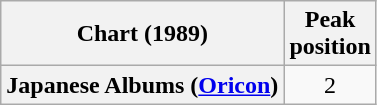<table class="wikitable plainrowheaders" style="text-align:center">
<tr>
<th scope="col">Chart (1989)</th>
<th scope="col">Peak<br> position</th>
</tr>
<tr>
<th scope="row">Japanese Albums (<a href='#'>Oricon</a>)</th>
<td>2</td>
</tr>
</table>
